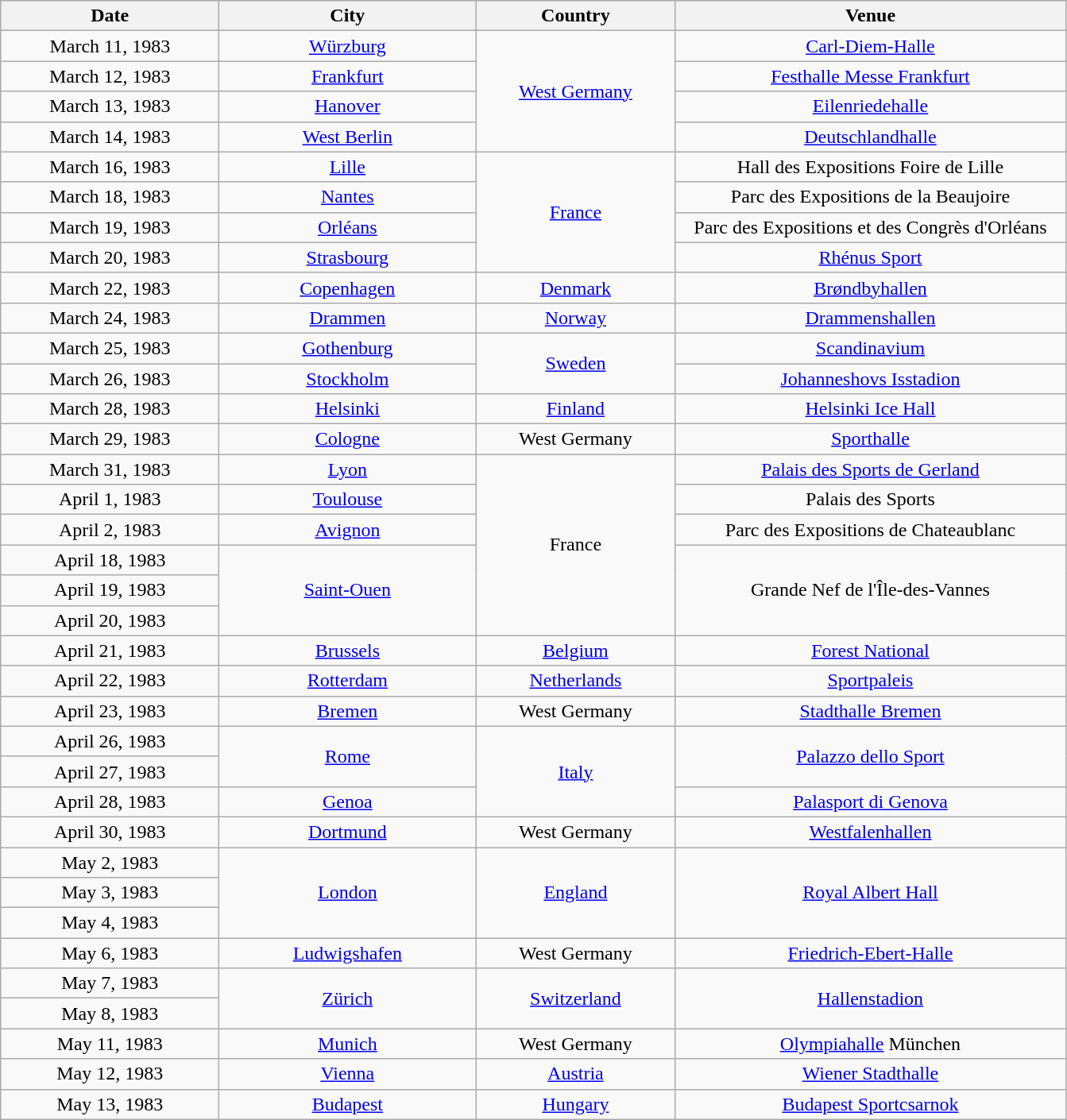<table class="wikitable sortable plainrowheaders" style="text-align:center;">
<tr>
<th scope="col" style="width:11em;">Date</th>
<th scope="col" style="width:13em;">City</th>
<th scope="col" style="width:10em;">Country</th>
<th scope="col" style="width:20em;">Venue</th>
</tr>
<tr>
<td>March 11, 1983</td>
<td><a href='#'>Würzburg</a></td>
<td rowspan="4"><a href='#'>West Germany</a></td>
<td><a href='#'>Carl-Diem-Halle</a></td>
</tr>
<tr>
<td>March 12, 1983</td>
<td><a href='#'>Frankfurt</a></td>
<td><a href='#'>Festhalle Messe Frankfurt</a></td>
</tr>
<tr>
<td>March 13, 1983</td>
<td><a href='#'>Hanover</a></td>
<td><a href='#'>Eilenriedehalle</a></td>
</tr>
<tr>
<td>March 14, 1983</td>
<td><a href='#'>West Berlin</a></td>
<td><a href='#'>Deutschlandhalle</a></td>
</tr>
<tr>
<td>March 16, 1983</td>
<td><a href='#'>Lille</a></td>
<td rowspan="4"><a href='#'>France</a></td>
<td>Hall des Expositions Foire de Lille</td>
</tr>
<tr>
<td>March 18, 1983</td>
<td><a href='#'>Nantes</a></td>
<td>Parc des Expositions de la Beaujoire</td>
</tr>
<tr>
<td>March 19, 1983</td>
<td><a href='#'>Orléans</a></td>
<td>Parc des Expositions et des Congrès d'Orléans</td>
</tr>
<tr>
<td>March 20, 1983</td>
<td><a href='#'>Strasbourg</a></td>
<td><a href='#'>Rhénus Sport</a></td>
</tr>
<tr>
<td>March 22, 1983</td>
<td><a href='#'>Copenhagen</a></td>
<td><a href='#'>Denmark</a></td>
<td><a href='#'>Brøndbyhallen</a></td>
</tr>
<tr>
<td>March 24, 1983</td>
<td><a href='#'>Drammen</a></td>
<td><a href='#'>Norway</a></td>
<td><a href='#'>Drammenshallen</a></td>
</tr>
<tr>
<td>March 25, 1983</td>
<td><a href='#'>Gothenburg</a></td>
<td rowspan="2"><a href='#'>Sweden</a></td>
<td><a href='#'>Scandinavium</a></td>
</tr>
<tr>
<td>March 26, 1983</td>
<td><a href='#'>Stockholm</a></td>
<td><a href='#'>Johanneshovs Isstadion</a></td>
</tr>
<tr>
<td>March 28, 1983</td>
<td><a href='#'>Helsinki</a></td>
<td><a href='#'>Finland</a></td>
<td><a href='#'>Helsinki Ice Hall</a></td>
</tr>
<tr>
<td>March 29, 1983</td>
<td><a href='#'>Cologne</a></td>
<td>West Germany</td>
<td><a href='#'>Sporthalle</a></td>
</tr>
<tr>
<td>March 31, 1983</td>
<td><a href='#'>Lyon</a></td>
<td rowspan="6">France</td>
<td><a href='#'>Palais des Sports de Gerland</a></td>
</tr>
<tr>
<td>April 1, 1983</td>
<td><a href='#'>Toulouse</a></td>
<td>Palais des Sports</td>
</tr>
<tr>
<td>April 2, 1983</td>
<td><a href='#'>Avignon</a></td>
<td>Parc des Expositions de Chateaublanc</td>
</tr>
<tr>
<td>April 18, 1983</td>
<td rowspan="3"><a href='#'>Saint-Ouen</a></td>
<td rowspan="3">Grande Nef de l'Île-des-Vannes</td>
</tr>
<tr>
<td>April 19, 1983</td>
</tr>
<tr>
<td>April 20, 1983</td>
</tr>
<tr>
<td>April 21, 1983</td>
<td><a href='#'>Brussels</a></td>
<td><a href='#'>Belgium</a></td>
<td><a href='#'>Forest National</a></td>
</tr>
<tr>
<td>April 22, 1983</td>
<td><a href='#'>Rotterdam</a></td>
<td><a href='#'>Netherlands</a></td>
<td><a href='#'>Sportpaleis</a></td>
</tr>
<tr>
<td>April 23, 1983</td>
<td><a href='#'>Bremen</a></td>
<td>West Germany</td>
<td><a href='#'>Stadthalle Bremen</a></td>
</tr>
<tr>
<td>April 26, 1983</td>
<td rowspan="2"><a href='#'>Rome</a></td>
<td rowspan="3"><a href='#'>Italy</a></td>
<td rowspan="2"><a href='#'>Palazzo dello Sport</a></td>
</tr>
<tr>
<td>April 27, 1983</td>
</tr>
<tr>
<td>April 28, 1983</td>
<td><a href='#'>Genoa</a></td>
<td><a href='#'>Palasport di Genova</a></td>
</tr>
<tr>
<td>April 30, 1983</td>
<td><a href='#'>Dortmund</a></td>
<td>West Germany</td>
<td><a href='#'>Westfalenhallen</a></td>
</tr>
<tr>
<td>May 2, 1983</td>
<td rowspan="3"><a href='#'>London</a></td>
<td rowspan="3"><a href='#'>England</a></td>
<td rowspan="3"><a href='#'>Royal Albert Hall</a></td>
</tr>
<tr>
<td>May 3, 1983</td>
</tr>
<tr>
<td>May 4, 1983</td>
</tr>
<tr>
<td>May 6, 1983</td>
<td><a href='#'>Ludwigshafen</a></td>
<td>West Germany</td>
<td><a href='#'>Friedrich-Ebert-Halle</a></td>
</tr>
<tr>
<td>May 7, 1983</td>
<td rowspan="2"><a href='#'>Zürich</a></td>
<td rowspan="2"><a href='#'>Switzerland</a></td>
<td rowspan="2"><a href='#'>Hallenstadion</a></td>
</tr>
<tr>
<td>May 8, 1983</td>
</tr>
<tr>
<td>May 11, 1983</td>
<td><a href='#'>Munich</a></td>
<td>West Germany</td>
<td><a href='#'>Olympiahalle</a> München</td>
</tr>
<tr>
<td>May 12, 1983</td>
<td><a href='#'>Vienna</a></td>
<td><a href='#'>Austria</a></td>
<td><a href='#'>Wiener Stadthalle</a></td>
</tr>
<tr>
<td>May 13, 1983</td>
<td><a href='#'>Budapest</a></td>
<td><a href='#'>Hungary</a></td>
<td><a href='#'>Budapest Sportcsarnok</a></td>
</tr>
</table>
